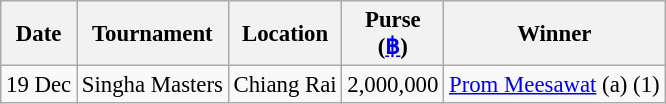<table class="wikitable" style="font-size:95%">
<tr>
<th>Date</th>
<th>Tournament</th>
<th>Location</th>
<th>Purse<br>(<a href='#'>฿</a>)</th>
<th>Winner</th>
</tr>
<tr>
<td>19 Dec</td>
<td>Singha Masters</td>
<td>Chiang Rai</td>
<td align=right>2,000,000</td>
<td> <a href='#'>Prom Meesawat</a> (a) (1)</td>
</tr>
</table>
